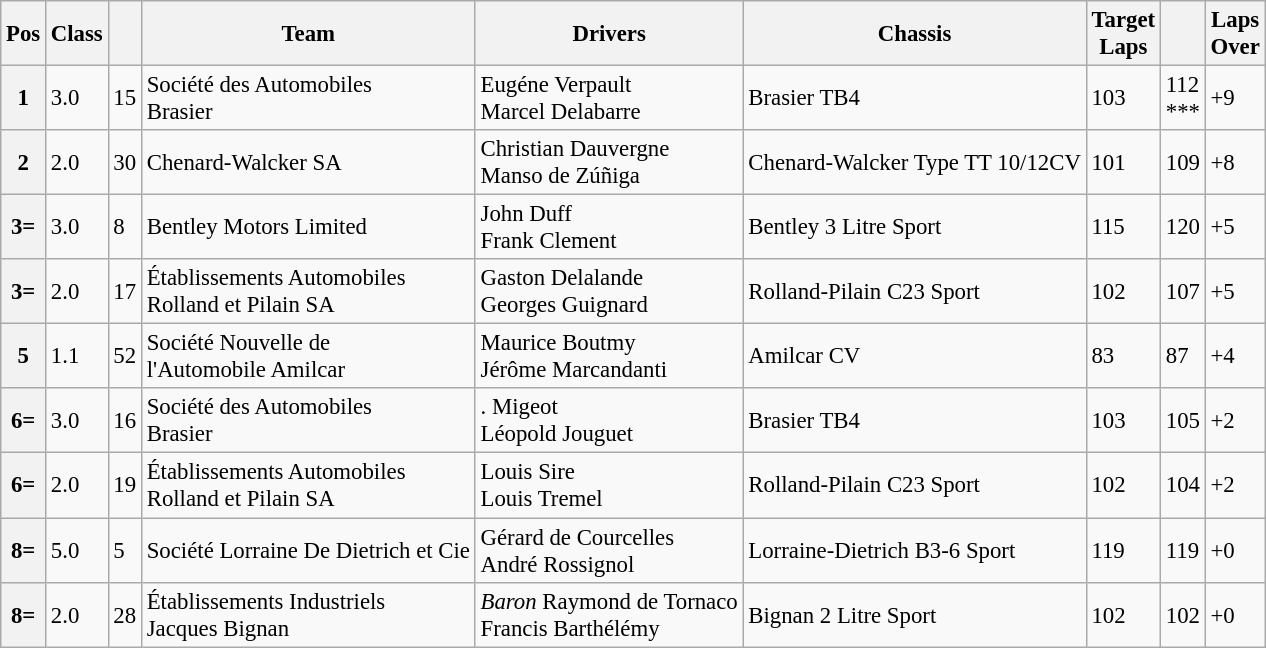<table class="wikitable" style="font-size: 95%;">
<tr>
<th>Pos</th>
<th>Class</th>
<th></th>
<th>Team</th>
<th>Drivers</th>
<th>Chassis</th>
<th>Target<br>Laps</th>
<th></th>
<th>Laps<br>Over</th>
</tr>
<tr>
<th>1</th>
<td>3.0</td>
<td>15</td>
<td> Société des Automobiles<br> Brasier</td>
<td> Eugéne Verpault<br> Marcel Delabarre</td>
<td>Brasier TB4</td>
<td>103</td>
<td>112<br>***</td>
<td>+9</td>
</tr>
<tr>
<th>2</th>
<td>2.0</td>
<td>30</td>
<td> Chenard-Walcker SA</td>
<td> Christian Dauvergne<br> Manso de Zúñiga</td>
<td>Chenard-Walcker Type TT 10/12CV</td>
<td>101</td>
<td>109</td>
<td>+8</td>
</tr>
<tr>
<th>3=</th>
<td>3.0</td>
<td>8</td>
<td> Bentley Motors Limited</td>
<td> John Duff<br> Frank Clement</td>
<td>Bentley 3 Litre Sport</td>
<td>115</td>
<td>120</td>
<td>+5</td>
</tr>
<tr>
<th>3=</th>
<td>2.0</td>
<td>17</td>
<td> Établissements Automobiles<br>Rolland et Pilain SA</td>
<td> Gaston Delalande<br> Georges Guignard</td>
<td>Rolland-Pilain C23 Sport</td>
<td>102</td>
<td>107</td>
<td>+5</td>
</tr>
<tr>
<th>5</th>
<td>1.1</td>
<td>52</td>
<td> Société Nouvelle de<br>l'Automobile Amilcar</td>
<td> Maurice Boutmy<br> Jérôme Marcandanti</td>
<td>Amilcar CV</td>
<td>83</td>
<td>87</td>
<td>+4</td>
</tr>
<tr>
<th>6=</th>
<td>3.0</td>
<td>16</td>
<td> Société des Automobiles<br> Brasier</td>
<td> . Migeot<br> Léopold Jouguet</td>
<td>Brasier TB4</td>
<td>103</td>
<td>105</td>
<td>+2</td>
</tr>
<tr>
<th>6=</th>
<td>2.0</td>
<td>19</td>
<td> Établissements Automobiles<br>Rolland et Pilain SA</td>
<td> Louis Sire<br> Louis Tremel</td>
<td>Rolland-Pilain C23 Sport</td>
<td>102</td>
<td>104</td>
<td>+2</td>
</tr>
<tr>
<th>8=</th>
<td>5.0</td>
<td>5</td>
<td> Société Lorraine De Dietrich et Cie</td>
<td> Gérard de Courcelles<br> André Rossignol</td>
<td>Lorraine-Dietrich B3-6 Sport</td>
<td>119</td>
<td>119</td>
<td>+0</td>
</tr>
<tr>
<th>8=</th>
<td>2.0</td>
<td>28</td>
<td> Établissements Industriels<br>Jacques Bignan</td>
<td> <em>Baron</em> Raymond de Tornaco<br> Francis Barthélémy</td>
<td>Bignan 2 Litre Sport</td>
<td>102</td>
<td>102</td>
<td>+0</td>
</tr>
</table>
